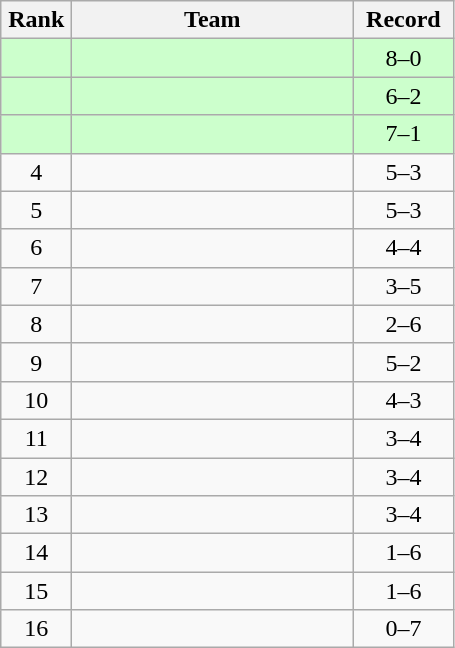<table class="wikitable" style="text-align: center;">
<tr>
<th width=40>Rank</th>
<th width=180>Team</th>
<th width=60>Record</th>
</tr>
<tr bgcolor="#ccffcc">
<td></td>
<td align=left></td>
<td>8–0</td>
</tr>
<tr bgcolor="#ccffcc">
<td></td>
<td align=left></td>
<td>6–2</td>
</tr>
<tr bgcolor="#ccffcc">
<td></td>
<td align=left></td>
<td>7–1</td>
</tr>
<tr>
<td>4</td>
<td align=left></td>
<td>5–3</td>
</tr>
<tr>
<td>5</td>
<td align=left></td>
<td>5–3</td>
</tr>
<tr>
<td>6</td>
<td align=left></td>
<td>4–4</td>
</tr>
<tr>
<td>7</td>
<td align=left></td>
<td>3–5</td>
</tr>
<tr>
<td>8</td>
<td align=left></td>
<td>2–6</td>
</tr>
<tr>
<td>9</td>
<td align=left></td>
<td>5–2</td>
</tr>
<tr>
<td>10</td>
<td align=left></td>
<td>4–3</td>
</tr>
<tr>
<td>11</td>
<td align=left></td>
<td>3–4</td>
</tr>
<tr>
<td>12</td>
<td align=left></td>
<td>3–4</td>
</tr>
<tr>
<td>13</td>
<td align=left></td>
<td>3–4</td>
</tr>
<tr>
<td>14</td>
<td align=left></td>
<td>1–6</td>
</tr>
<tr>
<td>15</td>
<td align=left></td>
<td>1–6</td>
</tr>
<tr>
<td>16</td>
<td align=left></td>
<td>0–7</td>
</tr>
</table>
